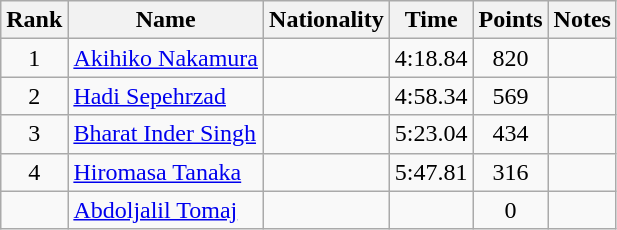<table class="wikitable sortable" style="text-align:center">
<tr>
<th>Rank</th>
<th>Name</th>
<th>Nationality</th>
<th>Time</th>
<th>Points</th>
<th>Notes</th>
</tr>
<tr>
<td>1</td>
<td align="left"><a href='#'>Akihiko Nakamura</a></td>
<td align=left></td>
<td>4:18.84</td>
<td>820</td>
<td></td>
</tr>
<tr>
<td>2</td>
<td align="left"><a href='#'>Hadi Sepehrzad</a></td>
<td align=left></td>
<td>4:58.34</td>
<td>569</td>
<td></td>
</tr>
<tr>
<td>3</td>
<td align="left"><a href='#'>Bharat Inder Singh</a></td>
<td align=left></td>
<td>5:23.04</td>
<td>434</td>
<td></td>
</tr>
<tr>
<td>4</td>
<td align="left"><a href='#'>Hiromasa Tanaka</a></td>
<td align=left></td>
<td>5:47.81</td>
<td>316</td>
<td></td>
</tr>
<tr>
<td></td>
<td align="left"><a href='#'>Abdoljalil Tomaj</a></td>
<td align=left></td>
<td></td>
<td>0</td>
<td></td>
</tr>
</table>
